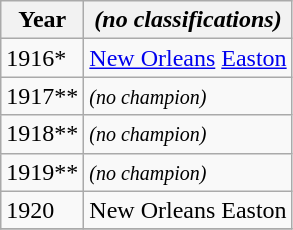<table class="wikitable sortable">
<tr>
<th>Year</th>
<th><em>(no classifications)</em></th>
</tr>
<tr>
<td>1916*</td>
<td><a href='#'>New Orleans</a> <a href='#'>Easton</a></td>
</tr>
<tr>
<td>1917**</td>
<td><small><em>(no champion)</em></small></td>
</tr>
<tr>
<td>1918**</td>
<td><small><em>(no champion)</em></small></td>
</tr>
<tr>
<td>1919**</td>
<td><small><em>(no champion)</em></small></td>
</tr>
<tr>
<td>1920</td>
<td>New Orleans Easton</td>
</tr>
<tr>
</tr>
</table>
